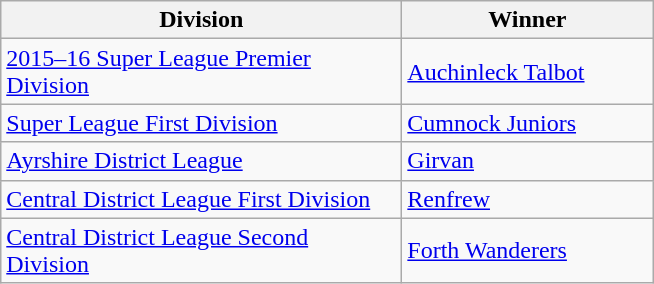<table class="wikitable">
<tr>
<th width=260>Division</th>
<th width=160>Winner</th>
</tr>
<tr>
<td><a href='#'>2015–16 Super League Premier Division</a></td>
<td><a href='#'>Auchinleck Talbot</a></td>
</tr>
<tr>
<td><a href='#'>Super League First Division</a></td>
<td><a href='#'>Cumnock Juniors</a></td>
</tr>
<tr>
<td><a href='#'>Ayrshire District League</a></td>
<td><a href='#'>Girvan</a></td>
</tr>
<tr>
<td><a href='#'>Central District League First Division</a></td>
<td><a href='#'>Renfrew</a></td>
</tr>
<tr>
<td><a href='#'>Central District League Second Division</a></td>
<td><a href='#'>Forth Wanderers</a></td>
</tr>
</table>
